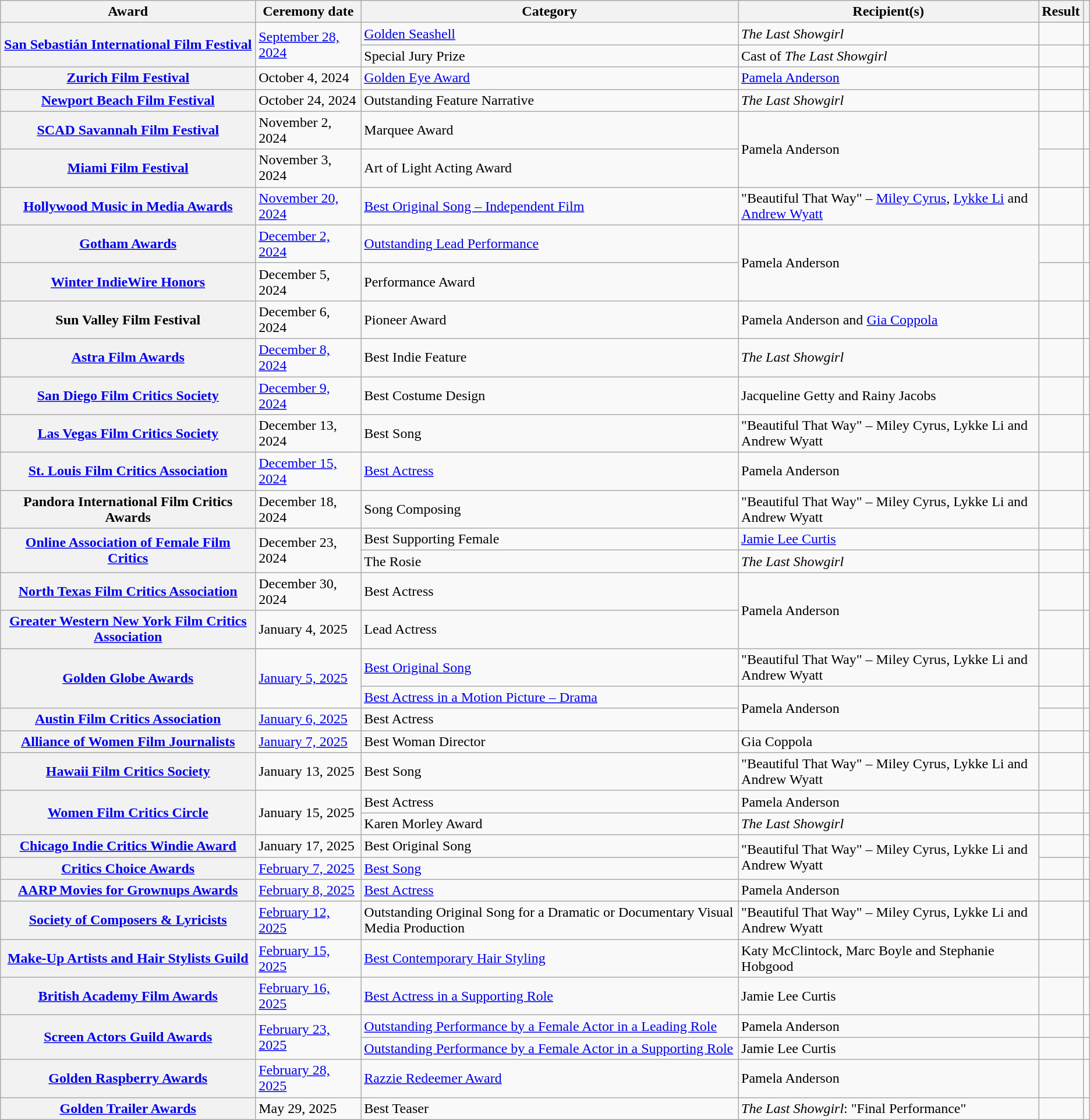<table class="wikitable sortable plainrowheaders">
<tr>
<th scope="col">Award</th>
<th scope="col">Ceremony date</th>
<th scope="col">Category</th>
<th scope="col">Recipient(s)</th>
<th scope="col">Result</th>
<th scope="col" class="unsortable"></th>
</tr>
<tr>
<th rowspan="2" scope="row"><a href='#'>San Sebastián International Film Festival</a></th>
<td rowspan="2"><a href='#'>September 28, 2024</a></td>
<td><a href='#'>Golden Seashell</a></td>
<td><em>The Last Showgirl</em></td>
<td></td>
<td align="center"></td>
</tr>
<tr>
<td>Special Jury Prize</td>
<td>Cast of <em>The Last Showgirl</em></td>
<td></td>
<td style="text-align:center;"></td>
</tr>
<tr>
<th scope="row"><a href='#'>Zurich Film Festival</a></th>
<td>October 4, 2024</td>
<td><a href='#'>Golden Eye Award</a></td>
<td><a href='#'>Pamela Anderson</a></td>
<td></td>
<td style="text-align:center;"></td>
</tr>
<tr>
<th scope="row"><a href='#'>Newport Beach Film Festival</a></th>
<td>October 24, 2024</td>
<td>Outstanding Feature Narrative</td>
<td><em>The Last Showgirl</em></td>
<td></td>
<td style="text-align:center;"></td>
</tr>
<tr>
<th scope="row"><a href='#'>SCAD Savannah Film Festival</a></th>
<td>November 2, 2024</td>
<td>Marquee Award</td>
<td rowspan="2">Pamela Anderson</td>
<td></td>
<td style="text-align:center;"></td>
</tr>
<tr>
<th scope="row"><a href='#'>Miami Film Festival</a></th>
<td>November 3, 2024</td>
<td>Art of Light Acting Award</td>
<td></td>
<td style="text-align:center;"></td>
</tr>
<tr>
<th scope="row"><a href='#'>Hollywood Music in Media Awards</a></th>
<td><a href='#'>November 20, 2024</a></td>
<td><a href='#'>Best Original Song – Independent Film</a></td>
<td>"Beautiful That Way" – <a href='#'>Miley Cyrus</a>, <a href='#'>Lykke Li</a> and <a href='#'>Andrew Wyatt</a></td>
<td></td>
<td style="text-align:center;"></td>
</tr>
<tr>
<th scope="row"><a href='#'>Gotham Awards</a></th>
<td><a href='#'>December 2, 2024</a></td>
<td><a href='#'>Outstanding Lead Performance</a></td>
<td rowspan="2">Pamela Anderson</td>
<td></td>
<td style="text-align:center;"></td>
</tr>
<tr>
<th scope="row"><a href='#'>Winter IndieWire Honors</a></th>
<td>December 5, 2024</td>
<td>Performance Award</td>
<td></td>
<td style="text-align:center;"></td>
</tr>
<tr>
<th scope="row">Sun Valley Film Festival</th>
<td>December 6, 2024</td>
<td>Pioneer Award</td>
<td>Pamela Anderson and <a href='#'>Gia Coppola</a></td>
<td></td>
<td style="text-align:center;"></td>
</tr>
<tr>
<th scope="row"><a href='#'>Astra Film Awards</a></th>
<td><a href='#'>December 8, 2024</a></td>
<td>Best Indie Feature</td>
<td><em>The Last Showgirl</em></td>
<td></td>
<td style="text-align:center;"></td>
</tr>
<tr>
<th scope="row"><a href='#'>San Diego Film Critics Society</a></th>
<td><a href='#'>December 9, 2024</a></td>
<td>Best Costume Design</td>
<td>Jacqueline Getty and Rainy Jacobs</td>
<td></td>
<td style="text-align:center;"></td>
</tr>
<tr>
<th scope="row"><a href='#'>Las Vegas Film Critics Society</a></th>
<td>December 13, 2024</td>
<td>Best Song</td>
<td>"Beautiful That Way" – Miley Cyrus, Lykke Li and Andrew Wyatt</td>
<td></td>
<td style="text-align:center;"></td>
</tr>
<tr>
<th scope="row"><a href='#'>St. Louis Film Critics Association</a></th>
<td><a href='#'>December 15, 2024</a></td>
<td><a href='#'>Best Actress</a></td>
<td>Pamela Anderson</td>
<td></td>
<td style="text-align:center;"></td>
</tr>
<tr>
<th scope="row">Pandora International Film Critics Awards</th>
<td>December 18, 2024</td>
<td>Song Composing</td>
<td>"Beautiful That Way" – Miley Cyrus, Lykke Li and Andrew Wyatt</td>
<td></td>
<td style="text-align:center;"></td>
</tr>
<tr>
<th rowspan="2" scope="row"><a href='#'>Online Association of Female Film Critics</a></th>
<td rowspan="2">December 23, 2024</td>
<td>Best Supporting Female</td>
<td><a href='#'>Jamie Lee Curtis</a></td>
<td></td>
<td style="text-align:center;"></td>
</tr>
<tr>
<td>The Rosie</td>
<td><em>The Last Showgirl</em></td>
<td></td>
<td style="text-align:center;"></td>
</tr>
<tr>
<th scope="row"><a href='#'>North Texas Film Critics Association</a></th>
<td>December 30, 2024</td>
<td>Best Actress</td>
<td rowspan="2">Pamela Anderson</td>
<td></td>
<td style="text-align:center;"></td>
</tr>
<tr>
<th scope="row"><a href='#'>Greater Western New York Film Critics Association</a></th>
<td>January 4, 2025</td>
<td>Lead Actress</td>
<td></td>
<td style="text-align:center;"></td>
</tr>
<tr>
<th rowspan="2" scope="row"><a href='#'>Golden Globe Awards</a></th>
<td rowspan="2"><a href='#'>January 5, 2025</a></td>
<td><a href='#'>Best Original Song</a></td>
<td>"Beautiful That Way" – Miley Cyrus, Lykke Li and Andrew Wyatt</td>
<td></td>
<td style="text-align:center;"></td>
</tr>
<tr>
<td><a href='#'>Best Actress in a Motion Picture – Drama</a></td>
<td rowspan="2">Pamela Anderson</td>
<td></td>
<td style="text-align:center;"></td>
</tr>
<tr>
<th scope="row"><a href='#'>Austin Film Critics Association</a></th>
<td><a href='#'>January 6, 2025</a></td>
<td>Best Actress</td>
<td></td>
<td style="text-align:center;"></td>
</tr>
<tr>
<th scope="row"><a href='#'>Alliance of Women Film Journalists</a></th>
<td><a href='#'>January 7, 2025</a></td>
<td>Best Woman Director</td>
<td>Gia Coppola</td>
<td></td>
<td align="center"></td>
</tr>
<tr>
<th scope="row"><a href='#'>Hawaii Film Critics Society</a></th>
<td>January 13, 2025</td>
<td>Best Song</td>
<td>"Beautiful That Way" – Miley Cyrus, Lykke Li and Andrew Wyatt</td>
<td></td>
<td align="center"></td>
</tr>
<tr>
<th rowspan="2" scope="row"><a href='#'>Women Film Critics Circle</a></th>
<td rowspan="2">January 15, 2025</td>
<td>Best Actress</td>
<td>Pamela Anderson</td>
<td></td>
<td style="text-align:center;"></td>
</tr>
<tr>
<td>Karen Morley Award</td>
<td><em>The Last Showgirl</em></td>
<td></td>
<td style="text-align:center;"></td>
</tr>
<tr>
<th scope="row"><a href='#'>Chicago Indie Critics Windie Award</a></th>
<td>January 17, 2025</td>
<td>Best Original Song</td>
<td rowspan="2">"Beautiful That Way" – Miley Cyrus, Lykke Li and Andrew Wyatt</td>
<td></td>
<td align="center"></td>
</tr>
<tr>
<th scope="row"><a href='#'>Critics Choice Awards</a></th>
<td><a href='#'>February 7, 2025</a></td>
<td><a href='#'>Best Song</a></td>
<td></td>
<td align="center"></td>
</tr>
<tr>
<th scope="row"><a href='#'>AARP Movies for Grownups Awards</a></th>
<td><a href='#'>February 8, 2025</a></td>
<td><a href='#'>Best Actress</a></td>
<td>Pamela Anderson</td>
<td></td>
<td style="text-align:center;"></td>
</tr>
<tr>
<th scope="row"><a href='#'>Society of Composers & Lyricists</a></th>
<td><a href='#'>February 12, 2025</a></td>
<td>Outstanding Original Song for a Dramatic or Documentary Visual Media Production</td>
<td>"Beautiful That Way" – Miley Cyrus, Lykke Li and Andrew Wyatt</td>
<td></td>
<td align="center"></td>
</tr>
<tr>
<th scope="row"><a href='#'>Make-Up Artists and Hair Stylists Guild</a></th>
<td><a href='#'>February 15, 2025</a></td>
<td><a href='#'>Best Contemporary Hair Styling</a></td>
<td>Katy McClintock, Marc Boyle and Stephanie Hobgood</td>
<td></td>
<td align="center"></td>
</tr>
<tr>
<th scope="row"><a href='#'>British Academy Film Awards</a></th>
<td><a href='#'>February 16, 2025</a></td>
<td><a href='#'>Best Actress in a Supporting Role</a></td>
<td>Jamie Lee Curtis</td>
<td></td>
<td align="center"></td>
</tr>
<tr>
<th scope="row" rowspan="2"><a href='#'>Screen Actors Guild Awards</a></th>
<td rowspan="2"><a href='#'>February 23, 2025</a></td>
<td><a href='#'>Outstanding Performance by a Female Actor in a Leading Role</a></td>
<td>Pamela Anderson</td>
<td></td>
<td align="center"></td>
</tr>
<tr>
<td><a href='#'>Outstanding Performance by a Female Actor in a Supporting Role</a></td>
<td>Jamie Lee Curtis</td>
<td></td>
<td align="center"></td>
</tr>
<tr>
<th scope="row"><a href='#'>Golden Raspberry Awards</a></th>
<td><a href='#'>February 28, 2025</a></td>
<td><a href='#'>Razzie Redeemer Award</a></td>
<td>Pamela Anderson</td>
<td></td>
<td align="center"></td>
</tr>
<tr>
<th scope="row"><a href='#'>Golden Trailer Awards</a></th>
<td>May 29, 2025</td>
<td>Best Teaser</td>
<td><em>The Last Showgirl</em>: "Final Performance"</td>
<td></td>
<td align="center"></td>
</tr>
</table>
